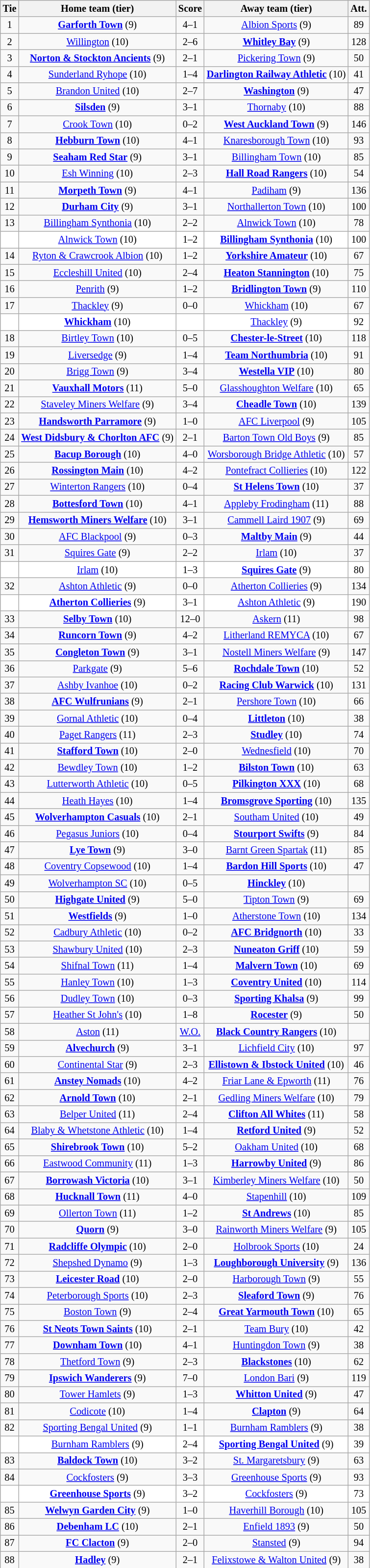<table class="wikitable" style="text-align: center; font-size:85%">
<tr>
<th>Tie</th>
<th>Home team (tier)</th>
<th>Score</th>
<th>Away team (tier)</th>
<th>Att.</th>
</tr>
<tr>
<td>1</td>
<td><strong><a href='#'>Garforth Town</a></strong> (9)</td>
<td>4–1</td>
<td><a href='#'>Albion Sports</a> (9)</td>
<td>89</td>
</tr>
<tr>
<td>2</td>
<td><a href='#'>Willington</a> (10)</td>
<td>2–6</td>
<td><strong><a href='#'>Whitley Bay</a></strong> (9)</td>
<td>128</td>
</tr>
<tr>
<td>3</td>
<td><strong><a href='#'>Norton & Stockton Ancients</a></strong> (9)</td>
<td>2–1</td>
<td><a href='#'>Pickering Town</a> (9)</td>
<td>50</td>
</tr>
<tr>
<td>4</td>
<td><a href='#'>Sunderland Ryhope</a> (10)</td>
<td>1–4</td>
<td><strong><a href='#'>Darlington Railway Athletic</a></strong> (10)</td>
<td>41</td>
</tr>
<tr>
<td>5</td>
<td><a href='#'>Brandon United</a> (10)</td>
<td>2–7</td>
<td><strong><a href='#'>Washington</a></strong> (9)</td>
<td>47</td>
</tr>
<tr>
<td>6</td>
<td><strong><a href='#'>Silsden</a></strong> (9)</td>
<td>3–1</td>
<td><a href='#'>Thornaby</a> (10)</td>
<td>88</td>
</tr>
<tr>
<td>7</td>
<td><a href='#'>Crook Town</a> (10)</td>
<td>0–2</td>
<td><strong><a href='#'>West Auckland Town</a></strong> (9)</td>
<td>146</td>
</tr>
<tr>
<td>8</td>
<td><strong><a href='#'>Hebburn Town</a></strong> (10)</td>
<td>4–1</td>
<td><a href='#'>Knaresborough Town</a> (10)</td>
<td>93</td>
</tr>
<tr>
<td>9</td>
<td><strong><a href='#'>Seaham Red Star</a></strong> (9)</td>
<td>3–1</td>
<td><a href='#'>Billingham Town</a> (10)</td>
<td>85</td>
</tr>
<tr>
<td>10</td>
<td><a href='#'>Esh Winning</a> (10)</td>
<td>2–3 </td>
<td><strong><a href='#'>Hall Road Rangers</a></strong> (10)</td>
<td>54</td>
</tr>
<tr>
<td>11</td>
<td><strong><a href='#'>Morpeth Town</a></strong> (9)</td>
<td>4–1</td>
<td><a href='#'>Padiham</a> (9)</td>
<td>136</td>
</tr>
<tr>
<td>12</td>
<td><strong><a href='#'>Durham City</a></strong> (9)</td>
<td>3–1</td>
<td><a href='#'>Northallerton Town</a> (10)</td>
<td>100</td>
</tr>
<tr>
<td>13</td>
<td><a href='#'>Billingham Synthonia</a> (10)</td>
<td>2–2</td>
<td><a href='#'>Alnwick Town</a> (10)</td>
<td>78</td>
</tr>
<tr style="background:white;">
<td><em></em></td>
<td><a href='#'>Alnwick Town</a> (10)</td>
<td>1–2</td>
<td><strong><a href='#'>Billingham Synthonia</a></strong> (10)</td>
<td>100</td>
</tr>
<tr>
<td>14</td>
<td><a href='#'>Ryton & Crawcrook Albion</a> (10)</td>
<td>1–2</td>
<td><strong><a href='#'>Yorkshire Amateur</a></strong> (10)</td>
<td>67</td>
</tr>
<tr>
<td>15</td>
<td><a href='#'>Eccleshill United</a> (10)</td>
<td>2–4</td>
<td><strong><a href='#'>Heaton Stannington</a></strong> (10)</td>
<td>75</td>
</tr>
<tr>
<td>16</td>
<td><a href='#'>Penrith</a> (9)</td>
<td>1–2</td>
<td><strong><a href='#'>Bridlington Town</a></strong> (9)</td>
<td>110</td>
</tr>
<tr>
<td>17</td>
<td><a href='#'>Thackley</a> (9)</td>
<td>0–0</td>
<td><a href='#'>Whickham</a> (10)</td>
<td>67</td>
</tr>
<tr style="background:white;">
<td><em></em></td>
<td><strong><a href='#'>Whickham</a></strong> (10)</td>
<td></td>
<td><a href='#'>Thackley</a> (9)</td>
<td>92</td>
</tr>
<tr>
<td>18</td>
<td><a href='#'>Birtley Town</a> (10)</td>
<td>0–5</td>
<td><strong><a href='#'>Chester-le-Street</a></strong> (10)</td>
<td>118</td>
</tr>
<tr>
<td>19</td>
<td><a href='#'>Liversedge</a> (9)</td>
<td>1–4</td>
<td><strong><a href='#'>Team Northumbria</a></strong> (10)</td>
<td>91</td>
</tr>
<tr>
<td>20</td>
<td><a href='#'>Brigg Town</a> (9)</td>
<td>3–4</td>
<td><strong><a href='#'>Westella VIP</a></strong> (10)</td>
<td>80</td>
</tr>
<tr>
<td>21</td>
<td><strong><a href='#'>Vauxhall Motors</a></strong> (11)</td>
<td>5–0</td>
<td><a href='#'>Glasshoughton Welfare</a> (10)</td>
<td>65</td>
</tr>
<tr>
<td>22</td>
<td><a href='#'>Staveley Miners Welfare</a> (9)</td>
<td>3–4</td>
<td><strong><a href='#'>Cheadle Town</a></strong> (10)</td>
<td>139</td>
</tr>
<tr>
<td>23</td>
<td><strong><a href='#'>Handsworth Parramore</a></strong> (9)</td>
<td>1–0</td>
<td><a href='#'>AFC Liverpool</a> (9)</td>
<td>105</td>
</tr>
<tr>
<td>24</td>
<td><strong><a href='#'>West Didsbury & Chorlton AFC</a></strong> (9)</td>
<td>2–1</td>
<td><a href='#'>Barton Town Old Boys</a> (9)</td>
<td>85</td>
</tr>
<tr>
<td>25</td>
<td><strong><a href='#'>Bacup Borough</a></strong> (10)</td>
<td>4–0</td>
<td><a href='#'>Worsborough Bridge Athletic</a> (10)</td>
<td>57</td>
</tr>
<tr>
<td>26</td>
<td><strong><a href='#'>Rossington Main</a></strong> (10)</td>
<td>4–2</td>
<td><a href='#'>Pontefract Collieries</a> (10)</td>
<td>122</td>
</tr>
<tr>
<td>27</td>
<td><a href='#'>Winterton Rangers</a> (10)</td>
<td>0–4</td>
<td><strong><a href='#'>St Helens Town</a></strong> (10)</td>
<td>37</td>
</tr>
<tr>
<td>28</td>
<td><strong><a href='#'>Bottesford Town</a></strong> (10)</td>
<td>4–1</td>
<td><a href='#'>Appleby Frodingham</a> (11)</td>
<td>88</td>
</tr>
<tr>
<td>29</td>
<td><strong><a href='#'>Hemsworth Miners Welfare</a></strong> (10)</td>
<td>3–1</td>
<td><a href='#'>Cammell Laird 1907</a> (9)</td>
<td>69</td>
</tr>
<tr>
<td>30</td>
<td><a href='#'>AFC Blackpool</a> (9)</td>
<td>0–3</td>
<td><strong><a href='#'>Maltby Main</a></strong> (9)</td>
<td>44</td>
</tr>
<tr>
<td>31</td>
<td><a href='#'>Squires Gate</a> (9)</td>
<td>2–2</td>
<td><a href='#'>Irlam</a> (10)</td>
<td>37</td>
</tr>
<tr style="background:white;">
<td><em></em></td>
<td><a href='#'>Irlam</a> (10)</td>
<td>1–3</td>
<td><strong><a href='#'>Squires Gate</a></strong> (9)</td>
<td>80</td>
</tr>
<tr>
<td>32</td>
<td><a href='#'>Ashton Athletic</a> (9)</td>
<td>0–0</td>
<td><a href='#'>Atherton Collieries</a> (9)</td>
<td>134</td>
</tr>
<tr style="background:white;">
<td><em></em></td>
<td><strong><a href='#'>Atherton Collieries</a></strong> (9)</td>
<td>3–1</td>
<td><a href='#'>Ashton Athletic</a> (9)</td>
<td>190</td>
</tr>
<tr>
<td>33</td>
<td><strong><a href='#'>Selby Town</a></strong> (10)</td>
<td>12–0</td>
<td><a href='#'>Askern</a> (11)</td>
<td>98</td>
</tr>
<tr>
<td>34</td>
<td><strong><a href='#'>Runcorn Town</a></strong> (9)</td>
<td>4–2</td>
<td><a href='#'>Litherland REMYCA</a> (10)</td>
<td>67</td>
</tr>
<tr>
<td>35</td>
<td><strong><a href='#'>Congleton Town</a></strong> (9)</td>
<td>3–1</td>
<td><a href='#'>Nostell Miners Welfare</a> (9)</td>
<td>147</td>
</tr>
<tr>
<td>36</td>
<td><a href='#'>Parkgate</a> (9)</td>
<td>5–6 </td>
<td><strong><a href='#'>Rochdale Town</a></strong> (10)</td>
<td>52</td>
</tr>
<tr>
<td>37</td>
<td><a href='#'>Ashby Ivanhoe</a> (10)</td>
<td>0–2</td>
<td><strong><a href='#'>Racing Club Warwick</a></strong> (10)</td>
<td>131</td>
</tr>
<tr>
<td>38</td>
<td><strong><a href='#'>AFC Wulfrunians</a></strong> (9)</td>
<td>2–1</td>
<td><a href='#'>Pershore Town</a> (10)</td>
<td>66</td>
</tr>
<tr>
<td>39</td>
<td><a href='#'>Gornal Athletic</a> (10)</td>
<td>0–4</td>
<td><strong><a href='#'>Littleton</a></strong> (10)</td>
<td>38</td>
</tr>
<tr>
<td>40</td>
<td><a href='#'>Paget Rangers</a> (11)</td>
<td>2–3</td>
<td><strong><a href='#'>Studley</a></strong> (10)</td>
<td>74</td>
</tr>
<tr>
<td>41</td>
<td><strong><a href='#'>Stafford Town</a></strong> (10)</td>
<td>2–0</td>
<td><a href='#'>Wednesfield</a> (10)</td>
<td>70</td>
</tr>
<tr>
<td>42</td>
<td><a href='#'>Bewdley Town</a> (10)</td>
<td>1–2</td>
<td><strong><a href='#'>Bilston Town</a></strong> (10)</td>
<td>63</td>
</tr>
<tr>
<td>43</td>
<td><a href='#'>Lutterworth Athletic</a> (10)</td>
<td>0–5</td>
<td><strong><a href='#'>Pilkington XXX</a></strong> (10)</td>
<td>68</td>
</tr>
<tr>
<td>44</td>
<td><a href='#'>Heath Hayes</a> (10)</td>
<td>1–4</td>
<td><strong><a href='#'>Bromsgrove Sporting</a></strong> (10)</td>
<td>135</td>
</tr>
<tr>
<td>45</td>
<td><strong><a href='#'>Wolverhampton Casuals</a></strong> (10)</td>
<td>2–1</td>
<td><a href='#'>Southam United</a> (10)</td>
<td>49</td>
</tr>
<tr>
<td>46</td>
<td><a href='#'>Pegasus Juniors</a> (10)</td>
<td>0–4</td>
<td><strong><a href='#'>Stourport Swifts</a></strong> (9)</td>
<td>84</td>
</tr>
<tr>
<td>47</td>
<td><strong><a href='#'>Lye Town</a></strong> (9)</td>
<td>3–0</td>
<td><a href='#'>Barnt Green Spartak</a> (11)</td>
<td>85</td>
</tr>
<tr>
<td>48</td>
<td><a href='#'>Coventry Copsewood</a> (10)</td>
<td>1–4 </td>
<td><strong><a href='#'>Bardon Hill Sports</a></strong> (10)</td>
<td>47</td>
</tr>
<tr>
<td>49</td>
<td><a href='#'>Wolverhampton SC</a> (10)</td>
<td>0–5</td>
<td><strong><a href='#'>Hinckley</a></strong> (10)</td>
<td></td>
</tr>
<tr>
<td>50</td>
<td><strong><a href='#'>Highgate United</a></strong> (9)</td>
<td>5–0</td>
<td><a href='#'>Tipton Town</a> (9)</td>
<td>69</td>
</tr>
<tr>
<td>51</td>
<td><strong><a href='#'>Westfields</a></strong> (9)</td>
<td>1–0</td>
<td><a href='#'>Atherstone Town</a> (10)</td>
<td>134</td>
</tr>
<tr>
<td>52</td>
<td><a href='#'>Cadbury Athletic</a> (10)</td>
<td>0–2</td>
<td><strong><a href='#'>AFC Bridgnorth</a></strong> (10)</td>
<td>33</td>
</tr>
<tr>
<td>53</td>
<td><a href='#'>Shawbury United</a> (10)</td>
<td>2–3 </td>
<td><strong><a href='#'>Nuneaton Griff</a></strong> (10)</td>
<td>59</td>
</tr>
<tr>
<td>54</td>
<td><a href='#'>Shifnal Town</a> (11)</td>
<td>1–4</td>
<td><strong><a href='#'>Malvern Town</a></strong> (10)</td>
<td>69</td>
</tr>
<tr>
<td>55</td>
<td><a href='#'>Hanley Town</a> (10)</td>
<td>1–3 </td>
<td><strong><a href='#'>Coventry United</a></strong> (10)</td>
<td>114</td>
</tr>
<tr>
<td>56</td>
<td><a href='#'>Dudley Town</a> (10)</td>
<td>0–3</td>
<td><strong><a href='#'>Sporting Khalsa</a></strong> (9)</td>
<td>99</td>
</tr>
<tr>
<td>57</td>
<td><a href='#'>Heather St John's</a> (10)</td>
<td>1–8</td>
<td><strong><a href='#'>Rocester</a></strong> (9)</td>
<td>50</td>
</tr>
<tr>
<td>58</td>
<td><a href='#'>Aston</a> (11)</td>
<td><a href='#'>W.O.</a></td>
<td><strong><a href='#'>Black Country Rangers</a></strong> (10)</td>
<td></td>
</tr>
<tr>
<td>59</td>
<td><strong><a href='#'>Alvechurch</a></strong> (9)</td>
<td>3–1</td>
<td><a href='#'>Lichfield City</a> (10)</td>
<td>97</td>
</tr>
<tr>
<td>60</td>
<td><a href='#'>Continental Star</a> (9)</td>
<td>2–3</td>
<td><strong><a href='#'>Ellistown & Ibstock United</a></strong> (10)</td>
<td>46</td>
</tr>
<tr>
<td>61</td>
<td><strong><a href='#'>Anstey Nomads</a></strong> (10)</td>
<td>4–2</td>
<td><a href='#'>Friar Lane & Epworth</a> (11)</td>
<td>76</td>
</tr>
<tr>
<td>62</td>
<td><strong><a href='#'>Arnold Town</a></strong> (10)</td>
<td>2–1</td>
<td><a href='#'>Gedling Miners Welfare</a> (10)</td>
<td>79</td>
</tr>
<tr>
<td>63</td>
<td><a href='#'>Belper United</a> (11)</td>
<td>2–4 </td>
<td><strong><a href='#'>Clifton All Whites</a></strong> (11)</td>
<td>58</td>
</tr>
<tr>
<td>64</td>
<td><a href='#'>Blaby & Whetstone Athletic</a> (10)</td>
<td>1–4</td>
<td><strong><a href='#'>Retford United</a></strong> (9)</td>
<td>52</td>
</tr>
<tr>
<td>65</td>
<td><strong><a href='#'>Shirebrook Town</a></strong> (10)</td>
<td>5–2</td>
<td><a href='#'>Oakham United</a> (10)</td>
<td>68</td>
</tr>
<tr>
<td>66</td>
<td><a href='#'>Eastwood Community</a> (11)</td>
<td>1–3</td>
<td><strong><a href='#'>Harrowby United</a></strong> (9)</td>
<td>86</td>
</tr>
<tr>
<td>67</td>
<td><strong><a href='#'>Borrowash Victoria</a></strong> (10)</td>
<td>3–1 </td>
<td><a href='#'>Kimberley Miners Welfare</a> (10)</td>
<td>50</td>
</tr>
<tr>
<td>68</td>
<td><strong><a href='#'>Hucknall Town</a></strong> (11)</td>
<td>4–0</td>
<td><a href='#'>Stapenhill</a> (10)</td>
<td>109</td>
</tr>
<tr>
<td>69</td>
<td><a href='#'>Ollerton Town</a> (11)</td>
<td>1–2</td>
<td><strong><a href='#'>St Andrews</a></strong> (10)</td>
<td>85</td>
</tr>
<tr>
<td>70</td>
<td><strong><a href='#'>Quorn</a></strong> (9)</td>
<td>3–0</td>
<td><a href='#'>Rainworth Miners Welfare</a> (9)</td>
<td>105</td>
</tr>
<tr>
<td>71</td>
<td><strong><a href='#'>Radcliffe Olympic</a></strong> (10)</td>
<td>2–0</td>
<td><a href='#'>Holbrook Sports</a> (10)</td>
<td>24</td>
</tr>
<tr>
<td>72</td>
<td><a href='#'>Shepshed Dynamo</a> (9)</td>
<td>1–3</td>
<td><strong><a href='#'>Loughborough University</a></strong> (9)</td>
<td>136</td>
</tr>
<tr>
<td>73</td>
<td><strong><a href='#'>Leicester Road</a></strong> (10)</td>
<td>2–0</td>
<td><a href='#'>Harborough Town</a> (9)</td>
<td>55</td>
</tr>
<tr>
<td>74</td>
<td><a href='#'>Peterborough Sports</a> (10)</td>
<td>2–3 </td>
<td><strong><a href='#'>Sleaford Town</a></strong> (9)</td>
<td>76</td>
</tr>
<tr>
<td>75</td>
<td><a href='#'>Boston Town</a> (9)</td>
<td>2–4</td>
<td><strong><a href='#'>Great Yarmouth Town</a></strong> (10)</td>
<td>65</td>
</tr>
<tr>
<td>76</td>
<td><strong><a href='#'>St Neots Town Saints</a></strong> (10)</td>
<td>2–1</td>
<td><a href='#'>Team Bury</a> (10)</td>
<td>42</td>
</tr>
<tr>
<td>77</td>
<td><strong><a href='#'>Downham Town</a></strong> (10)</td>
<td>4–1</td>
<td><a href='#'>Huntingdon Town</a> (9)</td>
<td>38</td>
</tr>
<tr>
<td>78</td>
<td><a href='#'>Thetford Town</a> (9)</td>
<td>2–3</td>
<td><strong><a href='#'>Blackstones</a></strong> (10)</td>
<td>62</td>
</tr>
<tr>
<td>79</td>
<td><strong><a href='#'>Ipswich Wanderers</a></strong> (9)</td>
<td>7–0</td>
<td><a href='#'>London Bari</a> (9)</td>
<td>119</td>
</tr>
<tr>
<td>80</td>
<td><a href='#'>Tower Hamlets</a> (9)</td>
<td>1–3</td>
<td><strong><a href='#'>Whitton United</a></strong> (9)</td>
<td>47</td>
</tr>
<tr>
<td>81</td>
<td><a href='#'>Codicote</a> (10)</td>
<td>1–4</td>
<td><strong><a href='#'>Clapton</a></strong> (9)</td>
<td>64</td>
</tr>
<tr>
<td>82</td>
<td><a href='#'>Sporting Bengal United</a> (9)</td>
<td>1–1</td>
<td><a href='#'>Burnham Ramblers</a> (9)</td>
<td>38</td>
</tr>
<tr style="background:white;">
<td><em></em></td>
<td><a href='#'>Burnham Ramblers</a> (9)</td>
<td>2–4</td>
<td><strong><a href='#'>Sporting Bengal United</a></strong> (9)</td>
<td>39</td>
</tr>
<tr>
<td>83</td>
<td><strong><a href='#'>Baldock Town</a></strong> (10)</td>
<td>3–2</td>
<td><a href='#'>St. Margaretsbury</a> (9)</td>
<td>63</td>
</tr>
<tr>
<td>84</td>
<td><a href='#'>Cockfosters</a> (9)</td>
<td>3–3</td>
<td><a href='#'>Greenhouse Sports</a> (9)</td>
<td>93</td>
</tr>
<tr style="background:white;">
<td><em></em></td>
<td><strong><a href='#'>Greenhouse Sports</a></strong> (9)</td>
<td>3–2</td>
<td><a href='#'>Cockfosters</a> (9)</td>
<td>73</td>
</tr>
<tr>
<td>85</td>
<td><strong><a href='#'>Welwyn Garden City</a></strong> (9)</td>
<td>1–0 </td>
<td><a href='#'>Haverhill Borough</a> (10)</td>
<td>105</td>
</tr>
<tr>
<td>86</td>
<td><strong><a href='#'>Debenham LC</a></strong> (10)</td>
<td>2–1 </td>
<td><a href='#'>Enfield 1893</a> (9)</td>
<td>50</td>
</tr>
<tr>
<td>87</td>
<td><strong><a href='#'>FC Clacton</a></strong> (9)</td>
<td>2–0</td>
<td><a href='#'>Stansted</a> (9)</td>
<td>94</td>
</tr>
<tr>
<td>88</td>
<td><strong><a href='#'>Hadley</a></strong> (9)</td>
<td>2–1</td>
<td><a href='#'>Felixstowe & Walton United</a> (9)</td>
<td>38</td>
</tr>
</table>
